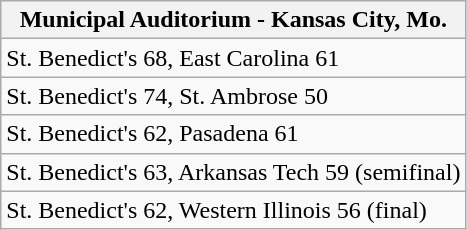<table class="wikitable">
<tr>
<th>Municipal Auditorium - Kansas City, Mo.</th>
</tr>
<tr>
<td>St. Benedict's 68, East Carolina 61</td>
</tr>
<tr>
<td>St. Benedict's 74, St. Ambrose 50</td>
</tr>
<tr>
<td>St. Benedict's 62, Pasadena 61</td>
</tr>
<tr>
<td>St. Benedict's 63, Arkansas Tech 59 (semifinal)</td>
</tr>
<tr>
<td>St. Benedict's 62, Western Illinois 56 (final)</td>
</tr>
</table>
